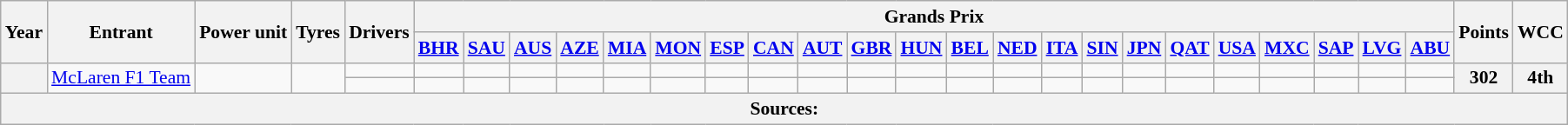<table class="wikitable" style="text-align:center; font-size:90%">
<tr>
<th rowspan="2">Year</th>
<th rowspan="2">Entrant</th>
<th rowspan="2">Power unit</th>
<th rowspan="2">Tyres</th>
<th rowspan="2">Drivers</th>
<th colspan="22">Grands Prix</th>
<th rowspan="2">Points</th>
<th rowspan="2">WCC</th>
</tr>
<tr>
<th><a href='#'>BHR</a></th>
<th><a href='#'>SAU</a></th>
<th><a href='#'>AUS</a></th>
<th><a href='#'>AZE</a></th>
<th><a href='#'>MIA</a></th>
<th><a href='#'>MON</a></th>
<th><a href='#'>ESP</a></th>
<th><a href='#'>CAN</a></th>
<th><a href='#'>AUT</a></th>
<th><a href='#'>GBR</a></th>
<th><a href='#'>HUN</a></th>
<th><a href='#'>BEL</a></th>
<th><a href='#'>NED</a></th>
<th><a href='#'>ITA</a></th>
<th><a href='#'>SIN</a></th>
<th><a href='#'>JPN</a></th>
<th><a href='#'>QAT</a></th>
<th><a href='#'>USA</a></th>
<th><a href='#'>MXC</a></th>
<th><a href='#'>SAP</a></th>
<th><a href='#'>LVG</a></th>
<th><a href='#'>ABU</a></th>
</tr>
<tr>
<th rowspan="2"></th>
<td rowspan="2"><a href='#'>McLaren F1 Team</a></td>
<td rowspan="2"><br></td>
<td rowspan="2"></td>
<td align="left"></td>
<td></td>
<td></td>
<td></td>
<td></td>
<td></td>
<td></td>
<td></td>
<td></td>
<td></td>
<td></td>
<td></td>
<td></td>
<td></td>
<td></td>
<td></td>
<td></td>
<td></td>
<td></td>
<td></td>
<td></td>
<td></td>
<td></td>
<th rowspan="2">302</th>
<th rowspan="2">4th</th>
</tr>
<tr>
<td align=left></td>
<td></td>
<td></td>
<td></td>
<td></td>
<td></td>
<td></td>
<td></td>
<td></td>
<td></td>
<td></td>
<td></td>
<td></td>
<td></td>
<td></td>
<td></td>
<td></td>
<td></td>
<td></td>
<td></td>
<td></td>
<td></td>
<td></td>
</tr>
<tr>
<th colspan="29">Sources:</th>
</tr>
</table>
